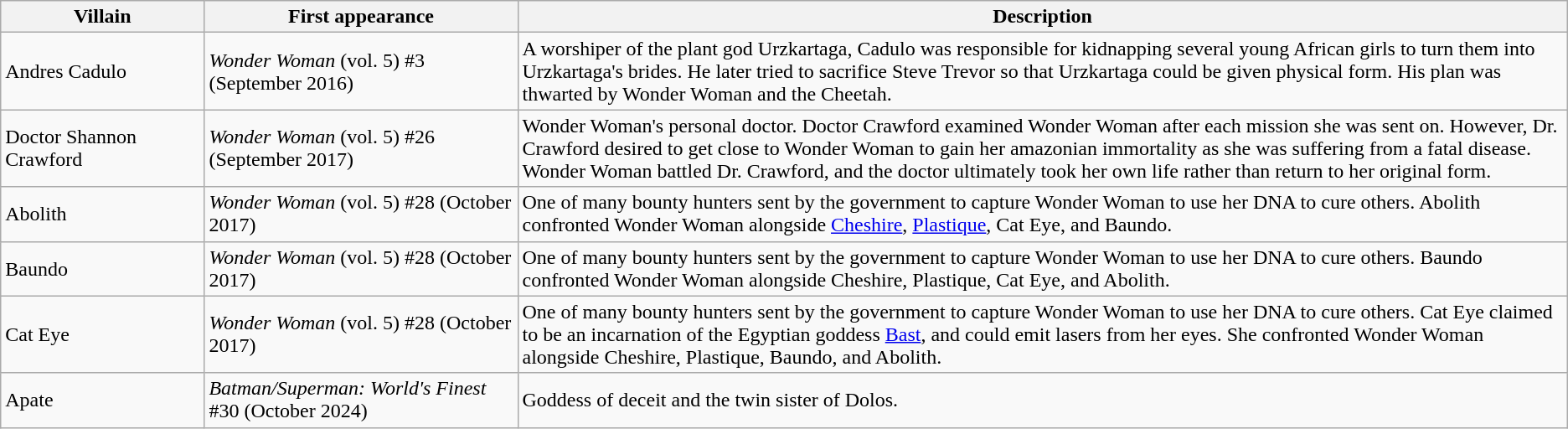<table class="wikitable">
<tr>
<th width="13%">Villain</th>
<th width="20%">First appearance</th>
<th width="67%">Description</th>
</tr>
<tr>
<td>Andres Cadulo</td>
<td><em>Wonder Woman</em> (vol. 5) #3 (September 2016)</td>
<td>A worshiper of the plant god Urzkartaga, Cadulo was responsible for kidnapping several young African girls to turn them into Urzkartaga's brides. He later tried to sacrifice Steve Trevor so that Urzkartaga could be given physical form. His plan was thwarted by Wonder Woman and the Cheetah.</td>
</tr>
<tr>
<td>Doctor Shannon Crawford</td>
<td><em>Wonder Woman</em> (vol. 5) #26 (September 2017)</td>
<td>Wonder Woman's personal doctor. Doctor Crawford examined Wonder Woman after each mission she was sent on. However, Dr. Crawford desired to get close to Wonder Woman to gain her amazonian immortality as she was suffering from a fatal disease. Wonder Woman battled Dr. Crawford, and the doctor ultimately took her own life rather than return to her original form.</td>
</tr>
<tr>
<td>Abolith</td>
<td><em>Wonder Woman</em> (vol. 5) #28 (October 2017)</td>
<td>One of many bounty hunters sent by the government to capture Wonder Woman to use her DNA to cure others. Abolith confronted Wonder Woman alongside <a href='#'>Cheshire</a>, <a href='#'>Plastique</a>, Cat Eye, and Baundo.</td>
</tr>
<tr>
<td>Baundo</td>
<td><em>Wonder Woman</em> (vol. 5) #28 (October 2017)</td>
<td>One of many bounty hunters sent by the government to capture Wonder Woman to use her DNA to cure others. Baundo confronted Wonder Woman alongside Cheshire, Plastique, Cat Eye, and Abolith.</td>
</tr>
<tr>
<td>Cat Eye</td>
<td><em>Wonder Woman</em> (vol. 5) #28 (October 2017)</td>
<td>One of many bounty hunters sent by the government to capture Wonder Woman to use her DNA to cure others. Cat Eye claimed to be an incarnation of the Egyptian goddess <a href='#'>Bast</a>, and could emit lasers from her eyes. She confronted Wonder Woman alongside Cheshire, Plastique, Baundo, and Abolith.</td>
</tr>
<tr>
<td>Apate</td>
<td><em>Batman/Superman: World's Finest</em> #30 (October 2024)</td>
<td>Goddess of deceit and the twin sister of Dolos.</td>
</tr>
</table>
